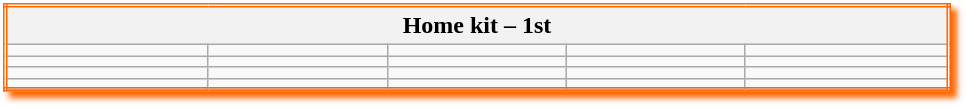<table class="wikitable mw-collapsible mw-collapsed" style="width:50%; border:double #FF6600; box-shadow: 4px 4px 4px #FF6600;">
<tr>
<th colspan=5>Home kit – 1st</th>
</tr>
<tr>
<td></td>
<td></td>
<td></td>
<td></td>
<td></td>
</tr>
<tr>
<td></td>
<td></td>
<td></td>
<td></td>
<td></td>
</tr>
<tr>
<td></td>
<td></td>
<td></td>
<td></td>
<td></td>
</tr>
<tr>
<td></td>
<td></td>
<td></td>
<td></td>
<td></td>
</tr>
<tr>
</tr>
</table>
